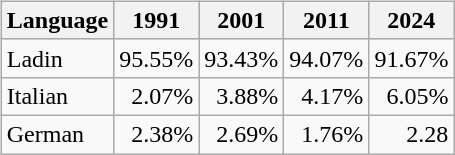<table border="0">
<tr ---->
<td align="left"><br><table class="wikitable">
<tr ---- bgcolor=#DDDDDD>
<th>Language</th>
<th>1991</th>
<th>2001</th>
<th>2011</th>
<th>2024</th>
</tr>
<tr ---->
<td>Ladin</td>
<td align="right">95.55%</td>
<td align="right">93.43%</td>
<td align="right">94.07%</td>
<td align="right">91.67%</td>
</tr>
<tr ---->
<td>Italian</td>
<td align="right">2.07%</td>
<td align="right">3.88%</td>
<td align="right">4.17%</td>
<td align="right">6.05%</td>
</tr>
<tr ---->
<td>German</td>
<td align="right">2.38%</td>
<td align="right">2.69%</td>
<td align="right">1.76%</td>
<td align="right">2.28</td>
</tr>
</table>
</td>
</tr>
</table>
